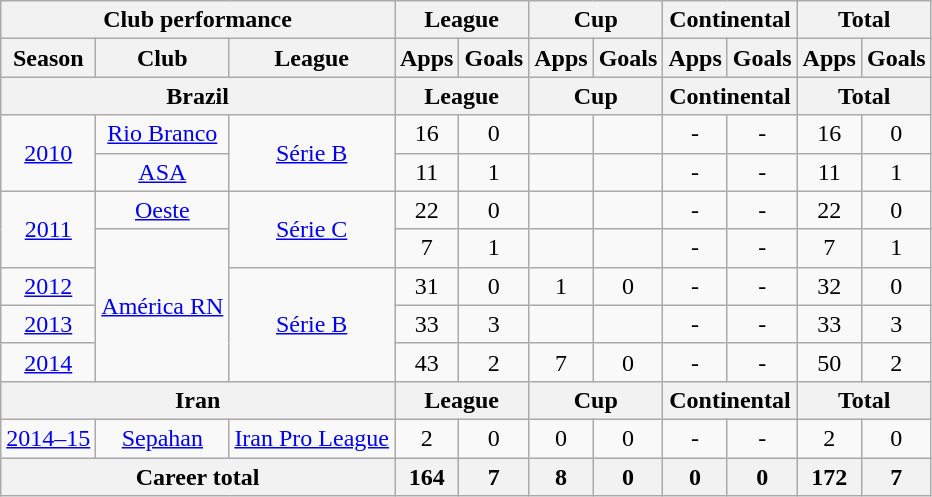<table class="wikitable" style="text-align:center">
<tr>
<th colspan=3>Club performance</th>
<th colspan=2>League</th>
<th colspan=2>Cup</th>
<th colspan=2>Continental</th>
<th colspan=2>Total</th>
</tr>
<tr>
<th>Season</th>
<th>Club</th>
<th>League</th>
<th>Apps</th>
<th>Goals</th>
<th>Apps</th>
<th>Goals</th>
<th>Apps</th>
<th>Goals</th>
<th>Apps</th>
<th>Goals</th>
</tr>
<tr>
<th colspan=3>Brazil</th>
<th colspan=2>League</th>
<th colspan=2>Cup</th>
<th colspan=2>Continental</th>
<th colspan=2>Total</th>
</tr>
<tr>
<td rowspan="2"><a href='#'>2010</a></td>
<td rowspan="1"><a href='#'>Rio Branco</a></td>
<td rowspan="2"><a href='#'>Série B</a></td>
<td>16</td>
<td>0</td>
<td></td>
<td></td>
<td>-</td>
<td>-</td>
<td>16</td>
<td>0</td>
</tr>
<tr>
<td rowspan="1"><a href='#'>ASA</a></td>
<td>11</td>
<td>1</td>
<td></td>
<td></td>
<td>-</td>
<td>-</td>
<td>11</td>
<td>1</td>
</tr>
<tr>
<td rowspan="2"><a href='#'>2011</a></td>
<td rowspan="1"><a href='#'>Oeste</a></td>
<td rowspan="2"><a href='#'>Série C</a></td>
<td>22</td>
<td>0</td>
<td></td>
<td></td>
<td>-</td>
<td>-</td>
<td>22</td>
<td>0</td>
</tr>
<tr>
<td rowspan="4"><a href='#'>América RN</a></td>
<td>7</td>
<td>1</td>
<td></td>
<td></td>
<td>-</td>
<td>-</td>
<td>7</td>
<td>1</td>
</tr>
<tr>
<td><a href='#'>2012</a></td>
<td rowspan="3"><a href='#'>Série B</a></td>
<td>31</td>
<td>0</td>
<td>1</td>
<td>0</td>
<td>-</td>
<td>-</td>
<td>32</td>
<td>0</td>
</tr>
<tr>
<td><a href='#'>2013</a></td>
<td>33</td>
<td>3</td>
<td></td>
<td></td>
<td>-</td>
<td>-</td>
<td>33</td>
<td>3</td>
</tr>
<tr>
<td><a href='#'>2014</a></td>
<td>43</td>
<td>2</td>
<td>7</td>
<td>0</td>
<td>-</td>
<td>-</td>
<td>50</td>
<td>2</td>
</tr>
<tr>
<th colspan=3>Iran</th>
<th colspan=2>League</th>
<th colspan=2>Cup</th>
<th colspan=2>Continental</th>
<th colspan=2>Total</th>
</tr>
<tr>
<td><a href='#'>2014–15</a></td>
<td rowspan="1"><a href='#'>Sepahan</a></td>
<td rowspan="1"><a href='#'>Iran Pro League</a></td>
<td>2</td>
<td>0</td>
<td>0</td>
<td>0</td>
<td>-</td>
<td>-</td>
<td>2</td>
<td>0</td>
</tr>
<tr>
<th colspan=3>Career total</th>
<th>164</th>
<th>7</th>
<th>8</th>
<th>0</th>
<th>0</th>
<th>0</th>
<th>172</th>
<th>7</th>
</tr>
</table>
